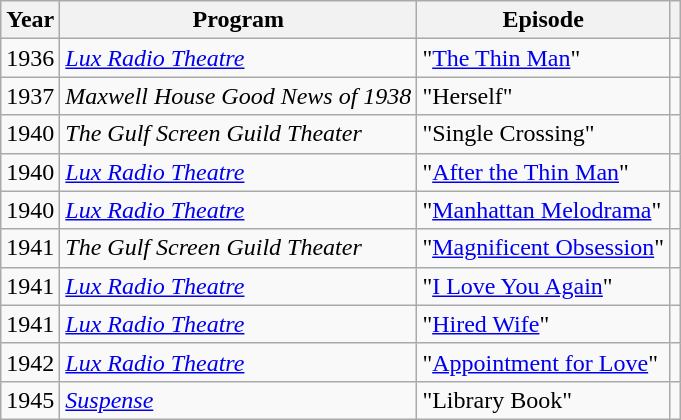<table class="wikitable">
<tr>
<th>Year</th>
<th>Program</th>
<th>Episode</th>
<th></th>
</tr>
<tr>
<td>1936</td>
<td><em><a href='#'>Lux Radio Theatre</a></em></td>
<td>"<a href='#'>The Thin Man</a>"</td>
<td align=center></td>
</tr>
<tr>
<td>1937</td>
<td><em>Maxwell House Good News of 1938</em></td>
<td>"Herself"</td>
<td align=center></td>
</tr>
<tr>
<td>1940</td>
<td><em>The Gulf Screen Guild Theater</em></td>
<td>"Single Crossing"</td>
<td align=center></td>
</tr>
<tr>
<td>1940</td>
<td><em><a href='#'>Lux Radio Theatre</a></em></td>
<td>"<a href='#'>After the Thin Man</a>"</td>
<td align=center></td>
</tr>
<tr>
<td>1940</td>
<td><em><a href='#'>Lux Radio Theatre</a></em></td>
<td>"<a href='#'>Manhattan Melodrama</a>"</td>
<td align=center></td>
</tr>
<tr>
<td>1941</td>
<td><em>The Gulf Screen Guild Theater</em></td>
<td>"<a href='#'>Magnificent Obsession</a>"</td>
<td align=center></td>
</tr>
<tr>
<td>1941</td>
<td><em><a href='#'>Lux Radio Theatre</a></em></td>
<td>"<a href='#'>I Love You Again</a>"</td>
<td align=center></td>
</tr>
<tr>
<td>1941</td>
<td><em><a href='#'>Lux Radio Theatre</a></em></td>
<td>"<a href='#'>Hired Wife</a>"</td>
<td align=center></td>
</tr>
<tr>
<td>1942</td>
<td><em><a href='#'>Lux Radio Theatre</a></em></td>
<td>"<a href='#'>Appointment for Love</a>"</td>
<td align=center></td>
</tr>
<tr>
<td>1945</td>
<td><em><a href='#'>Suspense</a></em></td>
<td>"Library Book"</td>
<td align=center></td>
</tr>
</table>
